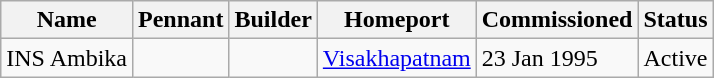<table class="wikitable">
<tr>
<th>Name</th>
<th>Pennant</th>
<th>Builder</th>
<th>Homeport</th>
<th>Commissioned</th>
<th>Status</th>
</tr>
<tr>
<td>INS Ambika</td>
<td></td>
<td></td>
<td><a href='#'>Visakhapatnam</a></td>
<td>23 Jan 1995</td>
<td>Active</td>
</tr>
</table>
